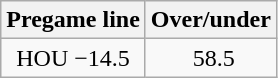<table class="wikitable">
<tr align="center">
<th style=>Pregame line</th>
<th style=>Over/under</th>
</tr>
<tr align="center">
<td>HOU −14.5</td>
<td> 58.5</td>
</tr>
</table>
